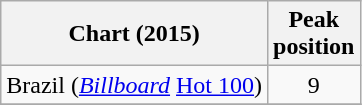<table class="wikitable plainrowheaders sortable">
<tr>
<th scope="col">Chart (2015)</th>
<th scope="col">Peak<br>position</th>
</tr>
<tr>
<td>Brazil (<a href='#'><em>Billboard</em></a> <a href='#'>Hot 100</a>)</td>
<td style="text-align:center;">9</td>
</tr>
<tr>
</tr>
</table>
